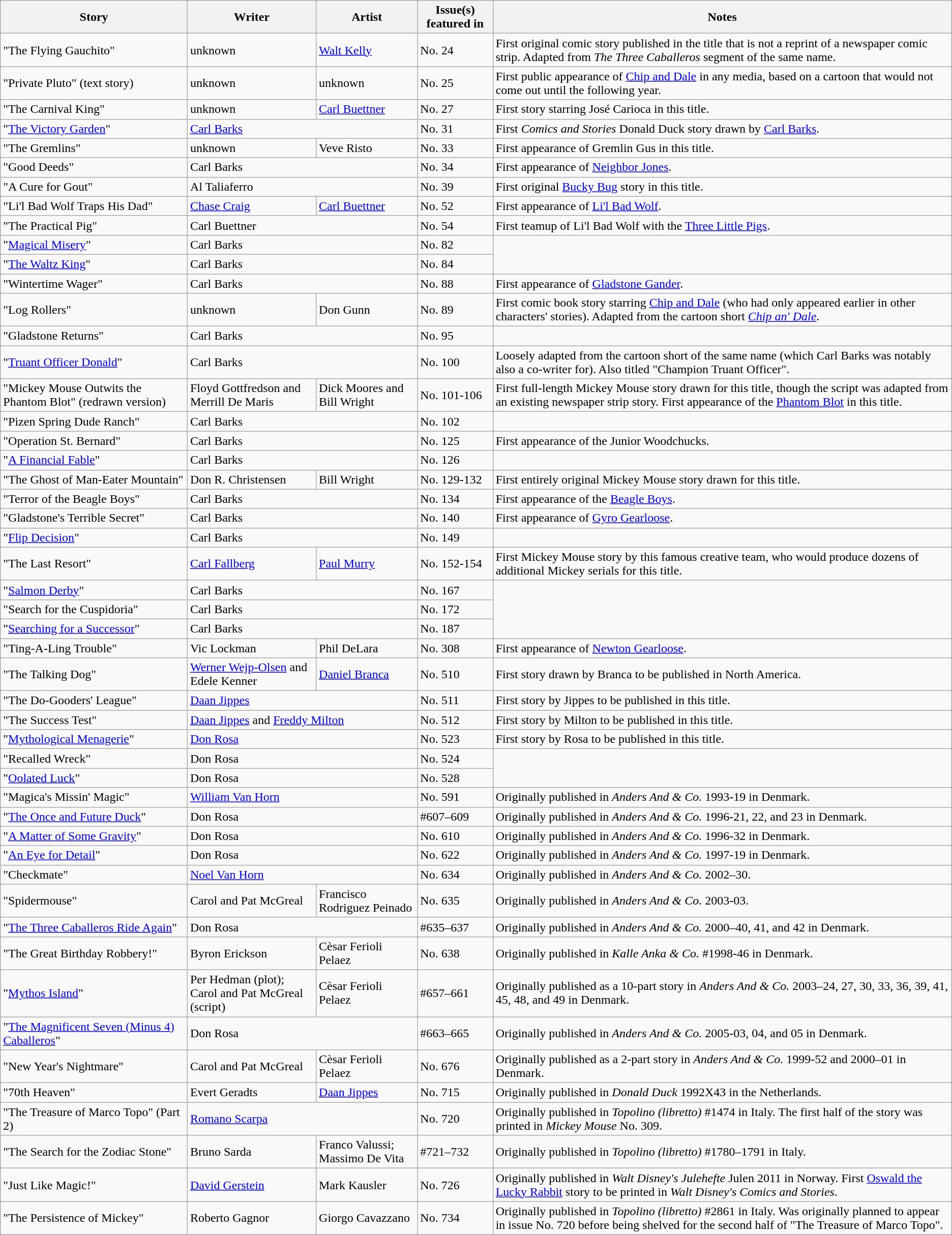<table class="wikitable">
<tr>
<th>Story</th>
<th>Writer</th>
<th>Artist</th>
<th>Issue(s) featured in</th>
<th>Notes</th>
</tr>
<tr>
<td>"The Flying Gauchito"</td>
<td>unknown</td>
<td><a href='#'>Walt Kelly</a></td>
<td>No. 24</td>
<td>First original comic story published in the title that is not a reprint of a newspaper comic strip. Adapted from <em>The Three Caballeros</em> segment of the same name.</td>
</tr>
<tr>
<td>"Private Pluto" (text story)</td>
<td>unknown</td>
<td>unknown</td>
<td>No. 25</td>
<td>First public appearance of <a href='#'>Chip and Dale</a> in any media, based on a cartoon that would not come out until the following year.</td>
</tr>
<tr>
<td>"The Carnival King"</td>
<td>unknown</td>
<td><a href='#'>Carl Buettner</a></td>
<td>No. 27</td>
<td>First story starring José Carioca in this title.</td>
</tr>
<tr>
<td>"<a href='#'>The Victory Garden</a>"</td>
<td colspan="2"><a href='#'>Carl Barks</a></td>
<td>No. 31</td>
<td>First <em>Comics and Stories</em> Donald Duck story drawn by <a href='#'>Carl Barks</a>.</td>
</tr>
<tr>
<td>"The Gremlins"</td>
<td>unknown</td>
<td>Veve Risto</td>
<td>No. 33</td>
<td>First appearance of Gremlin Gus in this title.</td>
</tr>
<tr>
<td>"Good Deeds"</td>
<td colspan="2">Carl Barks</td>
<td>No. 34</td>
<td>First appearance of <a href='#'>Neighbor Jones</a>.</td>
</tr>
<tr>
<td>"A Cure for Gout"</td>
<td colspan="2">Al Taliaferro</td>
<td>No. 39</td>
<td>First original <a href='#'>Bucky Bug</a> story in this title.</td>
</tr>
<tr>
<td>"Li'l Bad Wolf Traps His Dad"</td>
<td><a href='#'>Chase Craig</a></td>
<td><a href='#'>Carl Buettner</a></td>
<td>No. 52</td>
<td>First appearance of <a href='#'>Li'l Bad Wolf</a>.</td>
</tr>
<tr>
<td>"The Practical Pig"</td>
<td colspan="2">Carl Buettner</td>
<td>No. 54</td>
<td>First teamup of Li'l Bad Wolf with the <a href='#'>Three Little Pigs</a>.</td>
</tr>
<tr>
<td>"<a href='#'>Magical Misery</a>"</td>
<td colspan="2">Carl Barks</td>
<td>No. 82</td>
</tr>
<tr>
<td>"<a href='#'>The Waltz King</a>"</td>
<td colspan="2">Carl Barks</td>
<td>No. 84</td>
</tr>
<tr>
<td>"Wintertime Wager"</td>
<td colspan="2">Carl Barks</td>
<td>No. 88</td>
<td>First appearance of <a href='#'>Gladstone Gander</a>.</td>
</tr>
<tr>
<td>"Log Rollers"</td>
<td>unknown</td>
<td>Don Gunn</td>
<td>No. 89</td>
<td>First comic book story starring <a href='#'>Chip and Dale</a> (who had only appeared earlier in other characters' stories). Adapted from the cartoon short <em><a href='#'>Chip an' Dale</a></em>.</td>
</tr>
<tr>
<td>"Gladstone Returns"</td>
<td colspan="2">Carl Barks</td>
<td>No. 95</td>
</tr>
<tr>
<td>"<a href='#'>Truant Officer Donald</a>"</td>
<td colspan="2">Carl Barks</td>
<td>No. 100</td>
<td>Loosely adapted from the cartoon short of the same name (which Carl Barks was notably also a co-writer for). Also titled "Champion Truant Officer".</td>
</tr>
<tr>
<td>"Mickey Mouse Outwits the Phantom Blot" (redrawn version)</td>
<td>Floyd Gottfredson and Merrill De Maris</td>
<td>Dick Moores and Bill Wright</td>
<td>No. 101-106</td>
<td>First full-length Mickey Mouse story drawn for this title, though the script was adapted from an existing newspaper strip story. First appearance of the <a href='#'>Phantom Blot</a> in this title.</td>
</tr>
<tr>
<td>"Pizen Spring Dude Ranch"</td>
<td colspan="2">Carl Barks</td>
<td>No. 102</td>
</tr>
<tr>
<td>"Operation St. Bernard"</td>
<td colspan="2">Carl Barks</td>
<td>No. 125</td>
<td>First appearance of the Junior Woodchucks.</td>
</tr>
<tr>
<td>"<a href='#'>A Financial Fable</a>"</td>
<td colspan="2">Carl Barks</td>
<td>No. 126</td>
</tr>
<tr>
<td>"The Ghost of Man-Eater Mountain"</td>
<td>Don R. Christensen</td>
<td>Bill Wright</td>
<td>No. 129-132</td>
<td>First entirely original Mickey Mouse story drawn for this title.</td>
</tr>
<tr>
<td>"Terror of the Beagle Boys"</td>
<td colspan="2">Carl Barks</td>
<td>No. 134</td>
<td>First appearance of the <a href='#'>Beagle Boys</a>.</td>
</tr>
<tr>
<td>"Gladstone's Terrible Secret"</td>
<td colspan="2">Carl Barks</td>
<td>No. 140</td>
<td>First appearance of <a href='#'>Gyro Gearloose</a>.</td>
</tr>
<tr>
<td>"<a href='#'>Flip Decision</a>"</td>
<td colspan="2">Carl Barks</td>
<td>No. 149</td>
</tr>
<tr>
<td>"The Last Resort"</td>
<td><a href='#'>Carl Fallberg</a></td>
<td><a href='#'>Paul Murry</a></td>
<td>No. 152-154</td>
<td>First Mickey Mouse story by this famous creative team, who would produce dozens of additional Mickey serials for this title.</td>
</tr>
<tr>
<td>"<a href='#'>Salmon Derby</a>"</td>
<td colspan="2">Carl Barks</td>
<td>No. 167</td>
</tr>
<tr>
<td>"Search for the Cuspidoria"</td>
<td colspan="2">Carl Barks</td>
<td>No. 172</td>
</tr>
<tr>
<td>"<a href='#'>Searching for a Successor</a>"</td>
<td colspan="2">Carl Barks</td>
<td>No. 187</td>
</tr>
<tr>
<td>"Ting-A-Ling Trouble"</td>
<td>Vic Lockman</td>
<td>Phil DeLara</td>
<td>No. 308</td>
<td>First appearance of <a href='#'>Newton Gearloose</a>.</td>
</tr>
<tr>
<td>"The Talking Dog"</td>
<td><a href='#'>Werner Wejp-Olsen</a> and Edele Kenner</td>
<td><a href='#'>Daniel Branca</a></td>
<td>No. 510</td>
<td>First story drawn by Branca to be published in North America.</td>
</tr>
<tr>
<td>"The Do-Gooders' League"</td>
<td colspan="2"><a href='#'>Daan Jippes</a></td>
<td>No. 511</td>
<td>First story by Jippes to be published in this title.</td>
</tr>
<tr>
<td>"The Success Test"</td>
<td colspan="2"><a href='#'>Daan Jippes</a> and <a href='#'>Freddy Milton</a></td>
<td>No. 512</td>
<td>First story by Milton to be published in this title.</td>
</tr>
<tr>
<td>"<a href='#'>Mythological Menagerie</a>"</td>
<td colspan="2"><a href='#'>Don Rosa</a></td>
<td>No. 523</td>
<td>First story by Rosa to be published in this title.</td>
</tr>
<tr>
<td>"Recalled Wreck"</td>
<td colspan="2">Don Rosa</td>
<td>No. 524</td>
</tr>
<tr>
<td>"<a href='#'>Oolated Luck</a>"</td>
<td colspan="2">Don Rosa</td>
<td>No. 528</td>
</tr>
<tr>
<td>"Magica's Missin' Magic"</td>
<td colspan="2"><a href='#'>William Van Horn</a></td>
<td>No. 591</td>
<td>Originally published in <em>Anders And & Co.</em> 1993-19 in Denmark.</td>
</tr>
<tr>
<td>"<a href='#'>The Once and Future Duck</a>"</td>
<td colspan="2">Don Rosa</td>
<td>#607–609</td>
<td>Originally published in <em>Anders And & Co.</em> 1996-21, 22, and 23 in Denmark.</td>
</tr>
<tr>
<td>"<a href='#'>A Matter of Some Gravity</a>"</td>
<td colspan="2">Don Rosa</td>
<td>No. 610</td>
<td>Originally published in <em>Anders And & Co.</em> 1996-32 in Denmark.</td>
</tr>
<tr>
<td>"<a href='#'>An Eye for Detail</a>"</td>
<td colspan="2">Don Rosa</td>
<td>No. 622</td>
<td>Originally published in <em>Anders And & Co.</em> 1997-19 in Denmark.</td>
</tr>
<tr>
<td>"Checkmate"</td>
<td colspan="2"><a href='#'>Noel Van Horn</a></td>
<td>No. 634</td>
<td>Originally published in <em>Anders And & Co.</em> 2002–30.</td>
</tr>
<tr>
<td>"Spidermouse"</td>
<td>Carol and Pat McGreal</td>
<td>Francisco Rodriguez Peinado</td>
<td>No. 635</td>
<td>Originally published in <em>Anders And & Co.</em> 2003-03.</td>
</tr>
<tr>
<td>"<a href='#'>The Three Caballeros Ride Again</a>"</td>
<td colspan="2">Don Rosa</td>
<td>#635–637</td>
<td>Originally published in <em>Anders And & Co.</em> 2000–40, 41, and 42 in Denmark.</td>
</tr>
<tr>
<td>"The Great Birthday Robbery!"</td>
<td>Byron Erickson</td>
<td>Cèsar Ferioli Pelaez</td>
<td>No. 638</td>
<td>Originally published in <em>Kalle Anka & Co.</em> #1998-46 in Denmark.</td>
</tr>
<tr>
<td>"<a href='#'>Mythos Island</a>"</td>
<td>Per Hedman (plot);<br>Carol and Pat McGreal (script)</td>
<td>Cèsar Ferioli Pelaez</td>
<td>#657–661</td>
<td>Originally published as a 10-part story in <em>Anders And & Co.</em> 2003–24, 27, 30, 33, 36, 39, 41, 45, 48, and 49 in Denmark.</td>
</tr>
<tr>
<td>"<a href='#'>The Magnificent Seven (Minus 4) Caballeros</a>"</td>
<td colspan="2">Don Rosa</td>
<td>#663–665</td>
<td>Originally published in <em>Anders And & Co.</em> 2005-03, 04, and 05 in Denmark.</td>
</tr>
<tr>
<td>"New Year's Nightmare"</td>
<td>Carol and Pat McGreal</td>
<td>Cèsar Ferioli Pelaez</td>
<td>No. 676</td>
<td>Originally published as a 2-part story in <em>Anders And & Co.</em> 1999-52 and 2000–01 in Denmark.</td>
</tr>
<tr>
<td>"70th Heaven"</td>
<td>Evert Geradts</td>
<td><a href='#'>Daan Jippes</a></td>
<td>No. 715</td>
<td>Originally published in <em>Donald Duck</em> 1992X43 in the Netherlands.</td>
</tr>
<tr>
<td>"The Treasure of Marco Topo" (Part 2)</td>
<td colspan="2"><a href='#'>Romano Scarpa</a></td>
<td>No. 720</td>
<td>Originally published in <em>Topolino (libretto)</em> #1474 in Italy. The first half of the story was printed in <em>Mickey Mouse</em> No. 309.</td>
</tr>
<tr>
<td>"The Search for the Zodiac Stone"</td>
<td>Bruno Sarda</td>
<td>Franco Valussi;<br>Massimo De Vita</td>
<td>#721–732</td>
<td>Originally published in <em>Topolino (libretto)</em> #1780–1791 in Italy.</td>
</tr>
<tr>
<td>"Just Like Magic!"</td>
<td><a href='#'>David Gerstein</a></td>
<td>Mark Kausler</td>
<td>No. 726</td>
<td>Originally published in <em>Walt Disney's Julehefte</em> Julen 2011 in Norway. First <a href='#'>Oswald the Lucky Rabbit</a> story to be printed in <em>Walt Disney's Comics and Stories</em>.</td>
</tr>
<tr>
<td>"The Persistence of Mickey"</td>
<td>Roberto Gagnor</td>
<td>Giorgo Cavazzano</td>
<td>No. 734</td>
<td>Originally published in <em>Topolino (libretto)</em> #2861 in Italy. Was originally planned to appear in issue No. 720 before being shelved for the second half of "The Treasure of Marco Topo".</td>
</tr>
</table>
